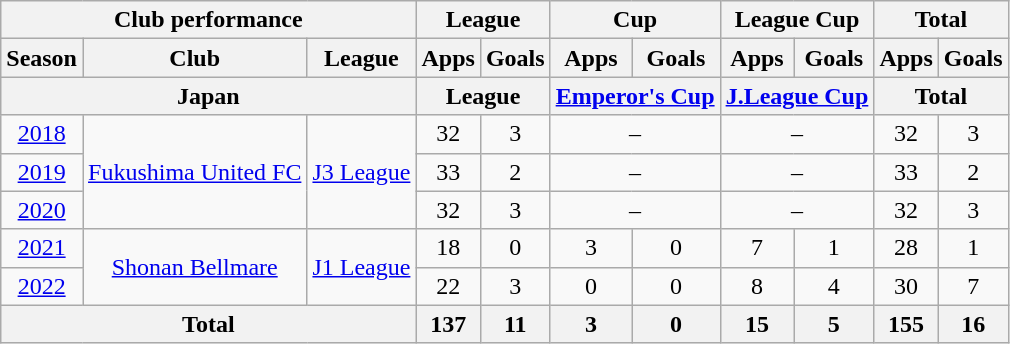<table class="wikitable" style="text-align:center;">
<tr>
<th colspan=3>Club performance</th>
<th colspan=2>League</th>
<th colspan=2>Cup</th>
<th colspan="2">League Cup</th>
<th colspan=2>Total</th>
</tr>
<tr>
<th>Season</th>
<th>Club</th>
<th>League</th>
<th>Apps</th>
<th>Goals</th>
<th>Apps</th>
<th>Goals</th>
<th>Apps</th>
<th>Goals</th>
<th>Apps</th>
<th>Goals</th>
</tr>
<tr>
<th colspan=3>Japan</th>
<th colspan=2>League</th>
<th colspan=2><a href='#'>Emperor's Cup</a></th>
<th colspan="2"><a href='#'>J.League Cup</a></th>
<th colspan=2>Total</th>
</tr>
<tr>
<td><a href='#'>2018</a></td>
<td rowspan="3"><a href='#'>Fukushima United FC</a></td>
<td rowspan="3"><a href='#'>J3 League</a></td>
<td>32</td>
<td>3</td>
<td colspan="2">–</td>
<td colspan="2">–</td>
<td>32</td>
<td>3</td>
</tr>
<tr>
<td><a href='#'>2019</a></td>
<td>33</td>
<td>2</td>
<td colspan="2">–</td>
<td colspan="2">–</td>
<td>33</td>
<td>2</td>
</tr>
<tr>
<td><a href='#'>2020</a></td>
<td>32</td>
<td>3</td>
<td colspan="2">–</td>
<td colspan="2">–</td>
<td>32</td>
<td>3</td>
</tr>
<tr>
<td><a href='#'>2021</a></td>
<td rowspan="2"><a href='#'>Shonan Bellmare</a></td>
<td rowspan="2"><a href='#'>J1 League</a></td>
<td>18</td>
<td>0</td>
<td>3</td>
<td>0</td>
<td>7</td>
<td>1</td>
<td>28</td>
<td>1</td>
</tr>
<tr>
<td><a href='#'>2022</a></td>
<td>22</td>
<td>3</td>
<td>0</td>
<td>0</td>
<td>8</td>
<td>4</td>
<td>30</td>
<td>7</td>
</tr>
<tr>
<th colspan="3">Total</th>
<th>137</th>
<th>11</th>
<th>3</th>
<th>0</th>
<th>15</th>
<th>5</th>
<th>155</th>
<th>16</th>
</tr>
</table>
